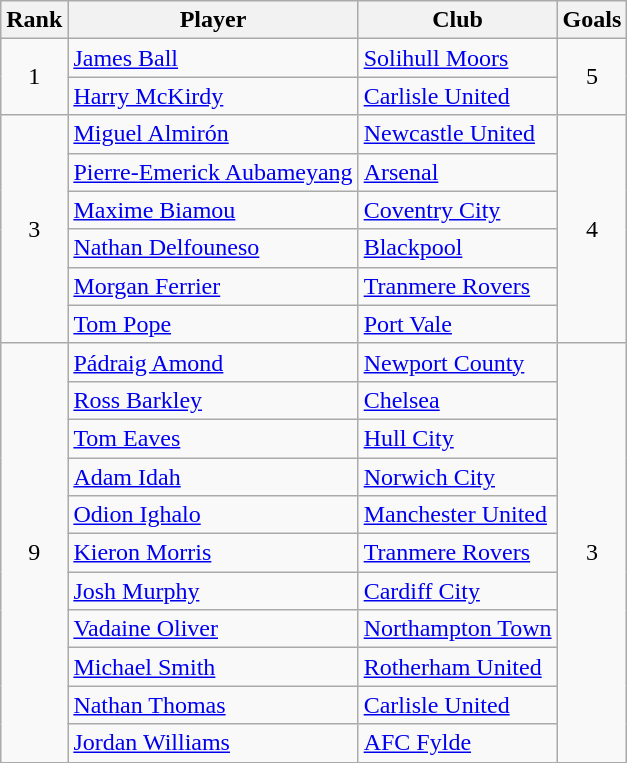<table class="wikitable" style="text-align:center">
<tr>
<th>Rank</th>
<th>Player</th>
<th>Club</th>
<th>Goals</th>
</tr>
<tr>
<td rowspan="2">1</td>
<td align="left"> <a href='#'>James Ball</a></td>
<td align="left"><a href='#'>Solihull Moors</a></td>
<td rowspan="2">5</td>
</tr>
<tr>
<td align="left"> <a href='#'>Harry McKirdy</a></td>
<td align="left"><a href='#'>Carlisle United</a></td>
</tr>
<tr>
<td rowspan="6">3</td>
<td align="left"> <a href='#'>Miguel Almirón</a></td>
<td align="left"><a href='#'>Newcastle United</a></td>
<td rowspan="6">4</td>
</tr>
<tr>
<td align="left"> <a href='#'>Pierre-Emerick Aubameyang</a></td>
<td align="left"><a href='#'>Arsenal</a></td>
</tr>
<tr>
<td align="left"> <a href='#'>Maxime Biamou</a></td>
<td align="left"><a href='#'>Coventry City</a></td>
</tr>
<tr>
<td align="left"> <a href='#'>Nathan Delfouneso</a></td>
<td align="left"><a href='#'>Blackpool</a></td>
</tr>
<tr>
<td align="left"> <a href='#'>Morgan Ferrier</a></td>
<td align="left"><a href='#'>Tranmere Rovers</a></td>
</tr>
<tr>
<td align="left"> <a href='#'>Tom Pope</a></td>
<td align="left"><a href='#'>Port Vale</a></td>
</tr>
<tr>
<td rowspan="11">9</td>
<td align="left"> <a href='#'>Pádraig Amond</a></td>
<td align="left"><a href='#'>Newport County</a></td>
<td rowspan="11">3</td>
</tr>
<tr>
<td align="left"> <a href='#'>Ross Barkley</a></td>
<td align="left"><a href='#'>Chelsea</a></td>
</tr>
<tr>
<td align="left"> <a href='#'>Tom Eaves</a></td>
<td align="left"><a href='#'>Hull City</a></td>
</tr>
<tr>
<td align="left"> <a href='#'>Adam Idah</a></td>
<td align="left"><a href='#'>Norwich City</a></td>
</tr>
<tr>
<td align="left"> <a href='#'>Odion Ighalo</a></td>
<td align="left"><a href='#'>Manchester United</a></td>
</tr>
<tr>
<td align="left"> <a href='#'>Kieron Morris</a></td>
<td align="left"><a href='#'>Tranmere Rovers</a></td>
</tr>
<tr>
<td align="left"> <a href='#'>Josh Murphy</a></td>
<td align="left"><a href='#'>Cardiff City</a></td>
</tr>
<tr>
<td align="left"> <a href='#'>Vadaine Oliver</a></td>
<td align="left"><a href='#'>Northampton Town</a></td>
</tr>
<tr>
<td align="left"> <a href='#'>Michael Smith</a></td>
<td align="left"><a href='#'>Rotherham United</a></td>
</tr>
<tr>
<td align="left"> <a href='#'>Nathan Thomas</a></td>
<td align="left"><a href='#'>Carlisle United</a></td>
</tr>
<tr>
<td align="left"> <a href='#'>Jordan Williams</a></td>
<td align="left"><a href='#'>AFC Fylde</a></td>
</tr>
</table>
